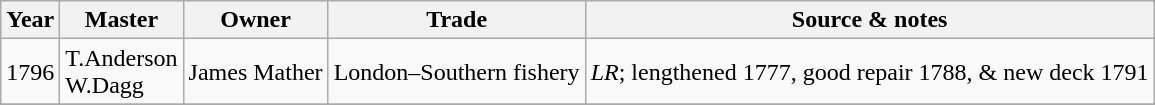<table class=" wikitable">
<tr>
<th>Year</th>
<th>Master</th>
<th>Owner</th>
<th>Trade</th>
<th>Source & notes</th>
</tr>
<tr>
<td>1796</td>
<td>T.Anderson<br>W.Dagg</td>
<td>James Mather</td>
<td>London–Southern fishery</td>
<td><em>LR</em>; lengthened 1777, good repair 1788, & new deck 1791</td>
</tr>
<tr>
</tr>
</table>
